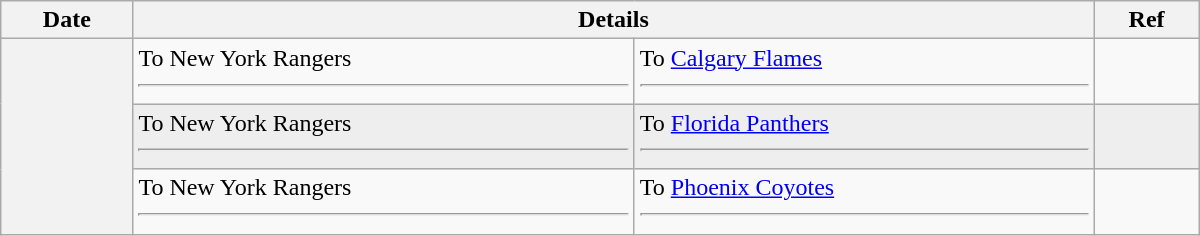<table class="wikitable plainrowheaders" style="width: 50em;">
<tr>
<th scope="col">Date</th>
<th scope="col" colspan="2">Details</th>
<th scope="col">Ref</th>
</tr>
<tr>
<th scope="row" rowspan=3></th>
<td valign="top">To New York Rangers <hr></td>
<td valign="top">To <a href='#'>Calgary Flames</a> <hr></td>
<td></td>
</tr>
<tr bgcolor="#eeeeee">
<td valign="top">To New York Rangers <hr></td>
<td valign="top">To <a href='#'>Florida Panthers</a> <hr></td>
<td></td>
</tr>
<tr>
<td valign="top">To New York Rangers <hr></td>
<td valign="top">To <a href='#'>Phoenix Coyotes</a> <hr></td>
<td></td>
</tr>
</table>
